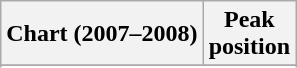<table class="wikitable sortable plainrowheaders" style="text-align:center">
<tr>
<th>Chart (2007–2008)</th>
<th>Peak<br>position</th>
</tr>
<tr>
</tr>
<tr>
</tr>
<tr>
</tr>
<tr>
</tr>
<tr>
</tr>
<tr>
</tr>
</table>
